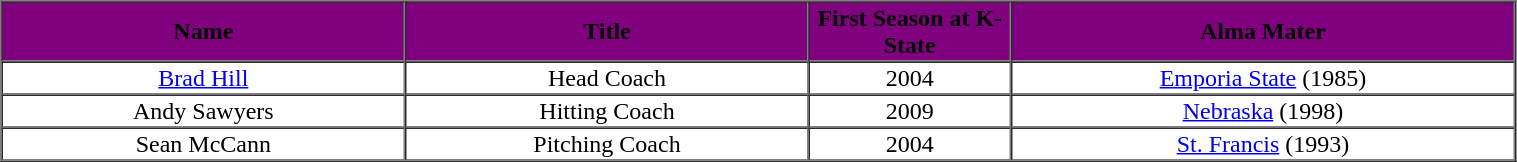<table cellpadding="1" border="1" cellspacing="0" width="80%">
<tr>
<th bgcolor="#800080" width="20%"><span>Name</span></th>
<th bgcolor="#800080" width="20%"><span>Title</span></th>
<th bgcolor="#800080" width="10%"><span>First Season at K-State</span></th>
<th bgcolor="#800080" width="25%"><span>Alma Mater</span></th>
</tr>
<tr align="center">
<td><a href='#'>Brad Hill</a></td>
<td>Head Coach</td>
<td>2004</td>
<td><a href='#'>Emporia State</a> (1985)</td>
</tr>
<tr align="center">
<td>Andy Sawyers</td>
<td>Hitting Coach</td>
<td>2009</td>
<td><a href='#'>Nebraska</a> (1998)</td>
</tr>
<tr align="center">
<td>Sean McCann</td>
<td>Pitching Coach</td>
<td>2004</td>
<td><a href='#'>St. Francis</a> (1993)</td>
</tr>
</table>
